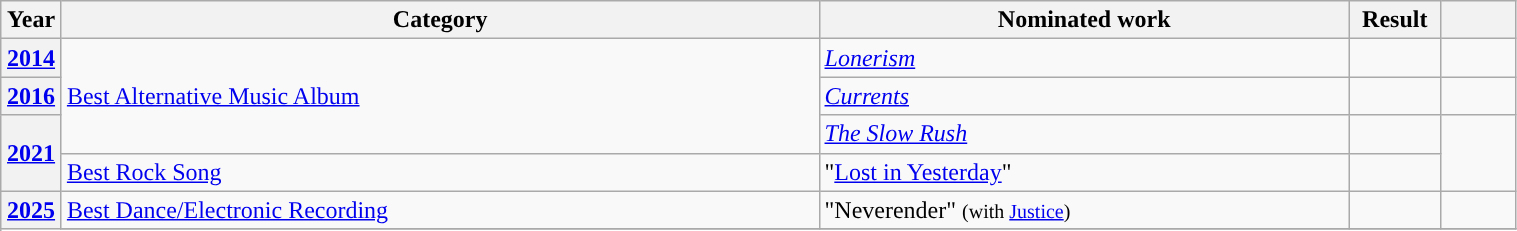<table class="wikitable plainrowheaders" style="width:80%;">
<tr>
<th scope="col" style="width:4%;">Year</th>
<th scope="col" style="width:50%;">Category</th>
<th scope="col" style="width:35%;">Nominated work</th>
<th scope="col" style="width:6%;">Result</th>
<th scope="col" style="width:6%;"></th>
</tr>
<tr>
<th scope="row"><a href='#'>2014</a></th>
<td rowspan="3"><a href='#'>Best Alternative Music Album</a></td>
<td><em><a href='#'>Lonerism</a></em></td>
<td></td>
<td align="center"></td>
</tr>
<tr>
<th scope="row"><a href='#'>2016</a></th>
<td><em><a href='#'>Currents</a></em></td>
<td></td>
<td align="center"></td>
</tr>
<tr>
<th rowspan="2" scope="row"><a href='#'>2021</a></th>
<td><em><a href='#'>The Slow Rush</a></em></td>
<td></td>
<td rowspan="2" align="center"></td>
</tr>
<tr>
<td><a href='#'>Best Rock Song</a></td>
<td>"<a href='#'>Lost in Yesterday</a>"</td>
<td></td>
</tr>
<tr>
<th rowspan="2" scope="row"><a href='#'>2025</a></th>
<td><a href='#'>Best Dance/Electronic Recording</a></td>
<td>"Neverender" <small>(with <a href='#'>Justice</a>)</small></td>
<td></td>
<td align="center"></td>
</tr>
<tr>
</tr>
</table>
